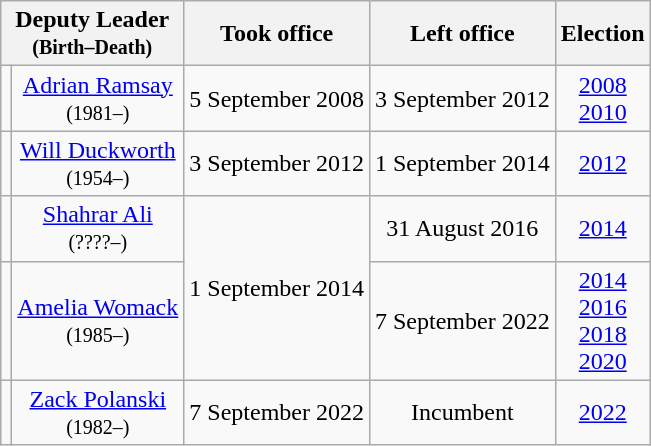<table class="wikitable" style="text-align:center">
<tr>
<th colspan="2">Deputy Leader<br><small>(Birth–Death)</small></th>
<th>Took office</th>
<th>Left office</th>
<th>Election</th>
</tr>
<tr>
<td></td>
<td><a href='#'>Adrian Ramsay</a><br><small>(1981–)</small></td>
<td>5 September 2008</td>
<td>3 September 2012</td>
<td><a href='#'>2008</a><br><a href='#'>2010</a></td>
</tr>
<tr>
<td></td>
<td><a href='#'>Will Duckworth</a><br><small>(1954–)</small></td>
<td>3 September 2012</td>
<td>1 September 2014</td>
<td><a href='#'>2012</a></td>
</tr>
<tr>
<td></td>
<td><a href='#'>Shahrar Ali</a><br><small>(????–)</small></td>
<td rowspan="2">1 September 2014</td>
<td>31 August 2016</td>
<td><a href='#'>2014</a></td>
</tr>
<tr>
<td></td>
<td><a href='#'>Amelia Womack</a><br><small>(1985–)</small></td>
<td>7 September 2022</td>
<td><a href='#'>2014</a><br><a href='#'>2016</a><br><a href='#'>2018</a><br><a href='#'>2020</a></td>
</tr>
<tr>
<td></td>
<td><a href='#'>Zack Polanski</a><br><small>(1982–)</small></td>
<td>7 September 2022</td>
<td>Incumbent</td>
<td><a href='#'>2022</a></td>
</tr>
</table>
